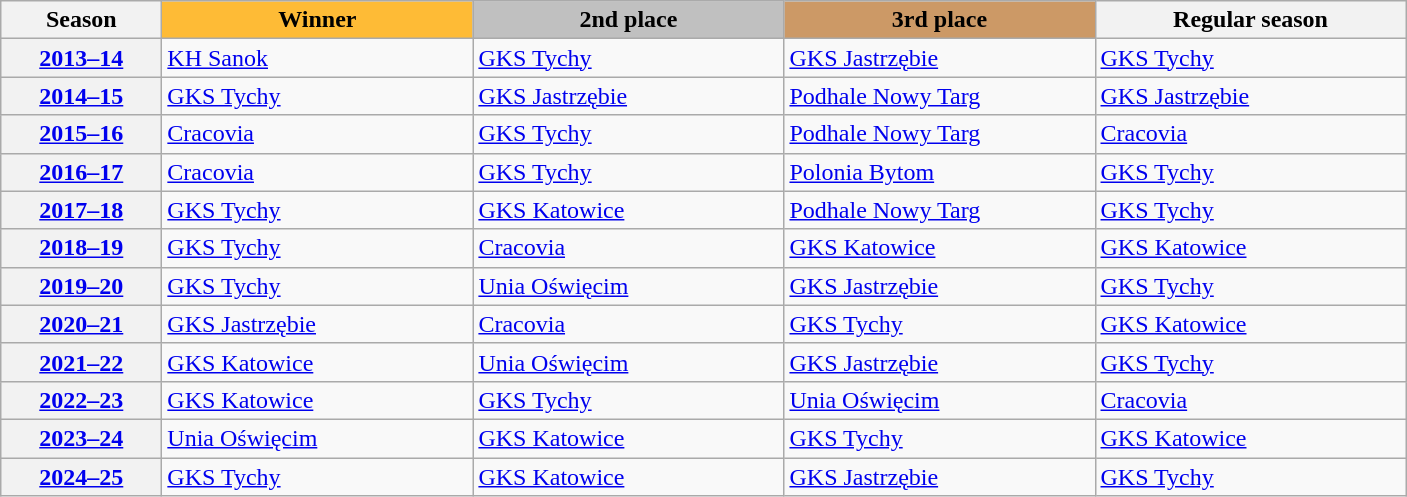<table class="wikitable">
<tr>
<th width=100px>Season</th>
<th style="background: #FEBB36;" width=200px>Winner</th>
<th style="background: #C0C0C0;" width=200px>2nd place</th>
<th style="background: #CC9966;" width=200px>3rd place</th>
<th width=200px>Regular season</th>
</tr>
<tr>
<th><a href='#'>2013–14</a></th>
<td><a href='#'>KH Sanok</a></td>
<td><a href='#'>GKS Tychy</a></td>
<td><a href='#'>GKS Jastrzębie</a></td>
<td><a href='#'>GKS Tychy</a></td>
</tr>
<tr>
<th><a href='#'>2014–15</a></th>
<td><a href='#'>GKS Tychy</a></td>
<td><a href='#'>GKS Jastrzębie</a></td>
<td><a href='#'>Podhale Nowy Targ</a></td>
<td><a href='#'>GKS Jastrzębie</a></td>
</tr>
<tr>
<th><a href='#'>2015–16</a></th>
<td><a href='#'>Cracovia</a></td>
<td><a href='#'>GKS Tychy</a></td>
<td><a href='#'>Podhale Nowy Targ</a></td>
<td><a href='#'>Cracovia</a></td>
</tr>
<tr>
<th><a href='#'>2016–17</a></th>
<td><a href='#'>Cracovia</a></td>
<td><a href='#'>GKS Tychy</a></td>
<td><a href='#'>Polonia Bytom</a></td>
<td><a href='#'>GKS Tychy</a></td>
</tr>
<tr>
<th><a href='#'>2017–18</a></th>
<td><a href='#'>GKS Tychy</a></td>
<td><a href='#'>GKS Katowice</a></td>
<td><a href='#'>Podhale Nowy Targ</a></td>
<td><a href='#'>GKS Tychy</a></td>
</tr>
<tr>
<th><a href='#'>2018–19</a></th>
<td><a href='#'>GKS Tychy</a></td>
<td><a href='#'>Cracovia</a></td>
<td><a href='#'>GKS Katowice</a></td>
<td><a href='#'>GKS Katowice</a></td>
</tr>
<tr>
<th><a href='#'>2019–20</a></th>
<td><a href='#'>GKS Tychy</a></td>
<td><a href='#'>Unia Oświęcim</a></td>
<td><a href='#'>GKS Jastrzębie</a></td>
<td><a href='#'>GKS Tychy</a></td>
</tr>
<tr>
<th><a href='#'>2020–21</a></th>
<td><a href='#'>GKS Jastrzębie</a></td>
<td><a href='#'>Cracovia</a></td>
<td><a href='#'>GKS Tychy</a></td>
<td><a href='#'>GKS Katowice</a></td>
</tr>
<tr>
<th><a href='#'>2021–22</a></th>
<td><a href='#'>GKS Katowice</a></td>
<td><a href='#'>Unia Oświęcim</a></td>
<td><a href='#'>GKS Jastrzębie</a></td>
<td><a href='#'>GKS Tychy</a></td>
</tr>
<tr>
<th><a href='#'>2022–23</a></th>
<td><a href='#'>GKS Katowice</a></td>
<td><a href='#'>GKS Tychy</a></td>
<td><a href='#'>Unia Oświęcim</a></td>
<td><a href='#'>Cracovia</a></td>
</tr>
<tr>
<th><a href='#'>2023–24</a></th>
<td><a href='#'>Unia Oświęcim</a></td>
<td><a href='#'>GKS Katowice</a></td>
<td><a href='#'>GKS Tychy</a></td>
<td><a href='#'>GKS Katowice</a></td>
</tr>
<tr>
<th><a href='#'>2024–25</a></th>
<td><a href='#'>GKS Tychy</a></td>
<td><a href='#'>GKS Katowice</a></td>
<td><a href='#'>GKS Jastrzębie</a></td>
<td><a href='#'>GKS Tychy</a></td>
</tr>
</table>
